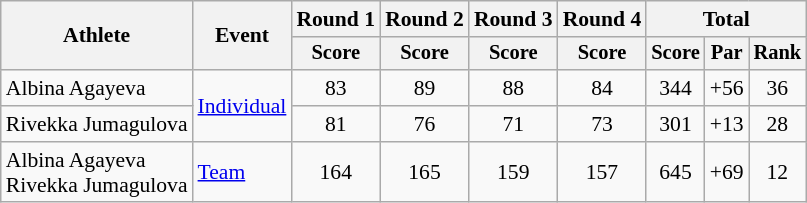<table class=wikitable style=font-size:90%;text-align:center>
<tr>
<th rowspan=2>Athlete</th>
<th rowspan=2>Event</th>
<th>Round 1</th>
<th>Round 2</th>
<th>Round 3</th>
<th>Round 4</th>
<th colspan=3>Total</th>
</tr>
<tr style="font-size:95%">
<th>Score</th>
<th>Score</th>
<th>Score</th>
<th>Score</th>
<th>Score</th>
<th>Par</th>
<th>Rank</th>
</tr>
<tr>
<td align=left>Albina Agayeva</td>
<td align=left rowspan=2><a href='#'>Individual</a></td>
<td>83</td>
<td>89</td>
<td>88</td>
<td>84</td>
<td>344</td>
<td>+56</td>
<td>36</td>
</tr>
<tr>
<td align=left>Rivekka Jumagulova</td>
<td>81</td>
<td>76</td>
<td>71</td>
<td>73</td>
<td>301</td>
<td>+13</td>
<td>28</td>
</tr>
<tr>
<td align=left>Albina Agayeva<br>Rivekka Jumagulova</td>
<td align=left><a href='#'>Team</a></td>
<td>164</td>
<td>165</td>
<td>159</td>
<td>157</td>
<td>645</td>
<td>+69</td>
<td>12</td>
</tr>
</table>
